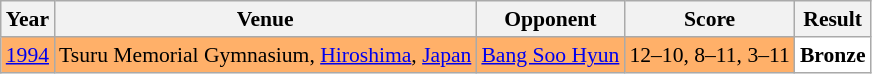<table class="sortable wikitable" style="font-size: 90%;">
<tr>
<th>Year</th>
<th>Venue</th>
<th>Opponent</th>
<th>Score</th>
<th>Result</th>
</tr>
<tr style="background:#FFB069">
<td align="center"><a href='#'>1994</a></td>
<td align="left">Tsuru Memorial Gymnasium, <a href='#'>Hiroshima</a>, <a href='#'>Japan</a></td>
<td align="left"> <a href='#'>Bang Soo Hyun</a></td>
<td align="left">12–10, 8–11, 3–11</td>
<td style="text-align:left; background:white"> <strong>Bronze</strong></td>
</tr>
</table>
